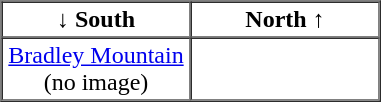<table border="1" cellpadding="2" cellspacing="0">
<tr>
<th>↓ South</th>
<th>North ↑</th>
</tr>
<tr>
<td align="center" width="120pt"><a href='#'>Bradley Mountain</a><br>(no image)</td>
<td align="center" width="120pt"></td>
</tr>
<tr>
</tr>
</table>
